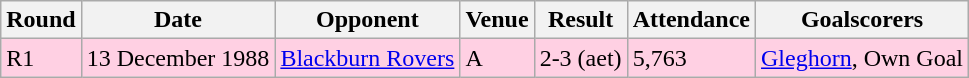<table class="wikitable">
<tr>
<th>Round</th>
<th>Date</th>
<th>Opponent</th>
<th>Venue</th>
<th>Result</th>
<th>Attendance</th>
<th>Goalscorers</th>
</tr>
<tr style="background-color: #ffd0e3;">
<td>R1</td>
<td>13 December 1988</td>
<td><a href='#'>Blackburn Rovers</a></td>
<td>A</td>
<td>2-3 (aet)</td>
<td>5,763</td>
<td><a href='#'>Gleghorn</a>, Own Goal</td>
</tr>
</table>
